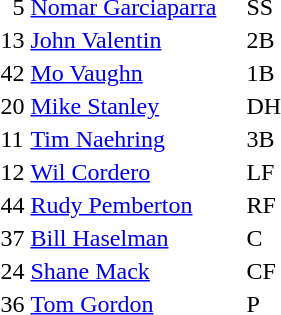<table>
<tr>
<td>  5</td>
<td><a href='#'>Nomar Garciaparra</a>    </td>
<td>SS</td>
</tr>
<tr>
<td>13</td>
<td><a href='#'>John Valentin</a></td>
<td>2B</td>
</tr>
<tr>
<td>42</td>
<td><a href='#'>Mo Vaughn</a></td>
<td>1B</td>
</tr>
<tr>
<td>20</td>
<td><a href='#'>Mike Stanley</a></td>
<td>DH</td>
</tr>
<tr>
<td>11</td>
<td><a href='#'>Tim Naehring</a></td>
<td>3B</td>
</tr>
<tr>
<td>12</td>
<td><a href='#'>Wil Cordero</a></td>
<td>LF</td>
</tr>
<tr>
<td>44</td>
<td><a href='#'>Rudy Pemberton</a></td>
<td>RF</td>
</tr>
<tr>
<td>37</td>
<td><a href='#'>Bill Haselman</a></td>
<td>C</td>
</tr>
<tr>
<td>24</td>
<td><a href='#'>Shane Mack</a></td>
<td>CF</td>
</tr>
<tr>
<td>36</td>
<td><a href='#'>Tom Gordon</a></td>
<td>P</td>
</tr>
<tr>
</tr>
</table>
